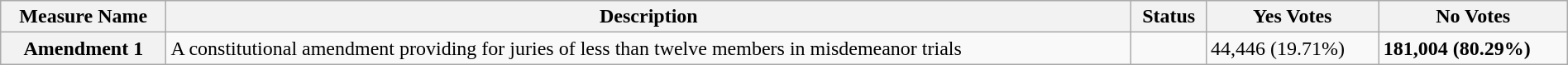<table class="wikitable sortable plainrowheaders" style="width:100%">
<tr>
<th scope="col">Measure Name</th>
<th scope="col">Description</th>
<th scope="col">Status</th>
<th scope="col">Yes Votes</th>
<th scope="col">No Votes</th>
</tr>
<tr>
<th scope=row>Amendment 1</th>
<td>A constitutional amendment providing for juries of less than twelve members in misdemeanor trials</td>
<td></td>
<td>44,446 (19.71%)</td>
<td><strong>181,004 (80.29%)</strong></td>
</tr>
</table>
